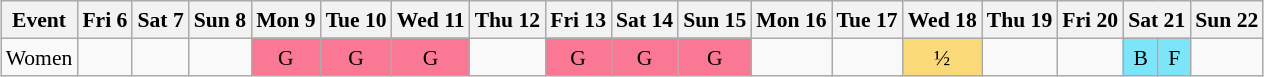<table class="wikitable" style="margin:0.5em auto; font-size:90%; line-height:1.25em; text-align:center">
<tr>
<th>Event</th>
<th>Fri 6</th>
<th>Sat 7</th>
<th>Sun 8</th>
<th>Mon 9</th>
<th>Tue 10</th>
<th>Wed 11</th>
<th>Thu 12</th>
<th>Fri 13</th>
<th>Sat 14</th>
<th>Sun 15</th>
<th>Mon 16</th>
<th>Tue 17</th>
<th>Wed 18</th>
<th>Thu 19</th>
<th>Fri 20</th>
<th colspan="2">Sat 21</th>
<th colspan="2">Sun 22</th>
</tr>
<tr>
<td>Women</td>
<td></td>
<td></td>
<td></td>
<td bgcolor="#FA7894">G</td>
<td bgcolor="#FA7894">G</td>
<td bgcolor="#FA7894">G</td>
<td></td>
<td bgcolor="#FA7894">G</td>
<td bgcolor="#FA7894">G</td>
<td bgcolor="#FA7894">G</td>
<td></td>
<td></td>
<td bgcolor="#FAD978">½</td>
<td></td>
<td></td>
<td bgcolor="#7DE5FA">B</td>
<td bgcolor="#7DE5FA">F</td>
<td colspan="2"></td>
</tr>
</table>
